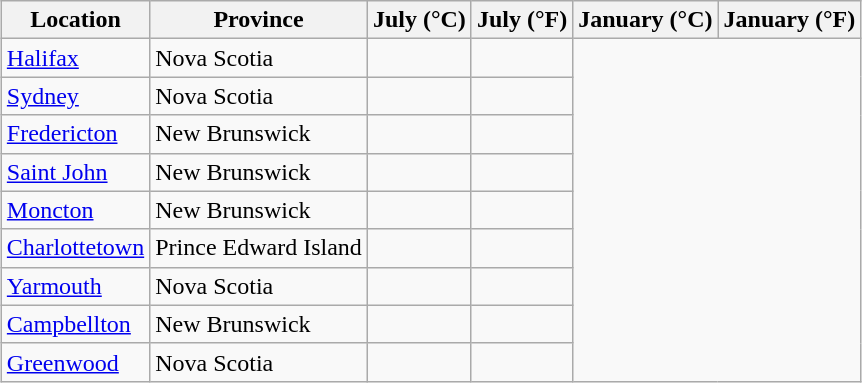<table class="wikitable sortable" style="margin:auto;">
<tr>
<th>Location</th>
<th>Province</th>
<th>July (°C)</th>
<th>July (°F)</th>
<th>January (°C)</th>
<th>January (°F)</th>
</tr>
<tr>
<td><a href='#'>Halifax</a></td>
<td>Nova Scotia</td>
<td></td>
<td></td>
</tr>
<tr>
<td><a href='#'>Sydney</a></td>
<td>Nova Scotia</td>
<td></td>
<td></td>
</tr>
<tr>
<td><a href='#'>Fredericton</a></td>
<td>New Brunswick</td>
<td></td>
<td></td>
</tr>
<tr>
<td><a href='#'>Saint John</a></td>
<td>New Brunswick</td>
<td></td>
<td></td>
</tr>
<tr>
<td><a href='#'>Moncton</a></td>
<td>New Brunswick</td>
<td></td>
<td></td>
</tr>
<tr>
<td><a href='#'>Charlottetown</a></td>
<td>Prince Edward Island</td>
<td></td>
<td></td>
</tr>
<tr>
<td><a href='#'>Yarmouth</a></td>
<td>Nova Scotia</td>
<td></td>
<td></td>
</tr>
<tr>
<td><a href='#'>Campbellton</a></td>
<td>New Brunswick</td>
<td></td>
<td></td>
</tr>
<tr>
<td><a href='#'> Greenwood</a></td>
<td>Nova Scotia</td>
<td></td>
<td></td>
</tr>
</table>
